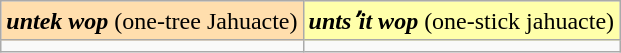<table align="center" class="wikitable">
<tr>
<td bgcolor="#FFDEAD"><strong><em>untek wop</em></strong> (one-tree Jahuacte)</td>
<td bgcolor="#FFFFAA"><strong><em>untsʼit wop</em></strong> (one-stick jahuacte)</td>
</tr>
<tr>
<td></td>
<td></td>
</tr>
</table>
